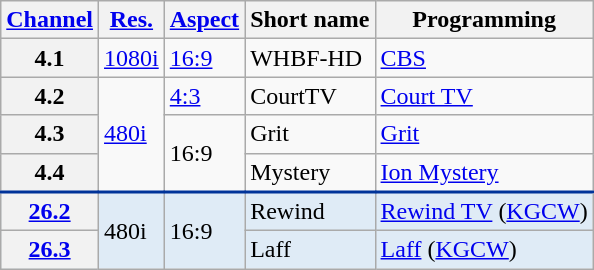<table class="wikitable">
<tr>
<th scope = "col"><a href='#'>Channel</a></th>
<th scope = "col"><a href='#'>Res.</a></th>
<th scope = "col"><a href='#'>Aspect</a></th>
<th scope = "col">Short name</th>
<th scope = "col">Programming</th>
</tr>
<tr>
<th scope = "row">4.1</th>
<td><a href='#'>1080i</a></td>
<td><a href='#'>16:9</a></td>
<td>WHBF-HD</td>
<td><a href='#'>CBS</a></td>
</tr>
<tr>
<th scope = "row">4.2</th>
<td rowspan=3><a href='#'>480i</a></td>
<td><a href='#'>4:3</a></td>
<td>CourtTV</td>
<td><a href='#'>Court TV</a></td>
</tr>
<tr>
<th scope = "row">4.3</th>
<td rowspan=2>16:9</td>
<td>Grit</td>
<td><a href='#'>Grit</a></td>
</tr>
<tr>
<th scope = "row">4.4</th>
<td>Mystery</td>
<td><a href='#'>Ion Mystery</a></td>
</tr>
<tr style="background-color:#DFEBF6; border-top: 2px solid #003399;">
<th scope = "row"><a href='#'>26.2</a></th>
<td rowspan=2>480i</td>
<td rowspan=2>16:9</td>
<td>Rewind</td>
<td><a href='#'>Rewind TV</a> (<a href='#'>KGCW</a>)</td>
</tr>
<tr style="background-color:#DFEBF6;">
<th scope = "row"><a href='#'>26.3</a></th>
<td>Laff</td>
<td><a href='#'>Laff</a> (<a href='#'>KGCW</a>)</td>
</tr>
</table>
